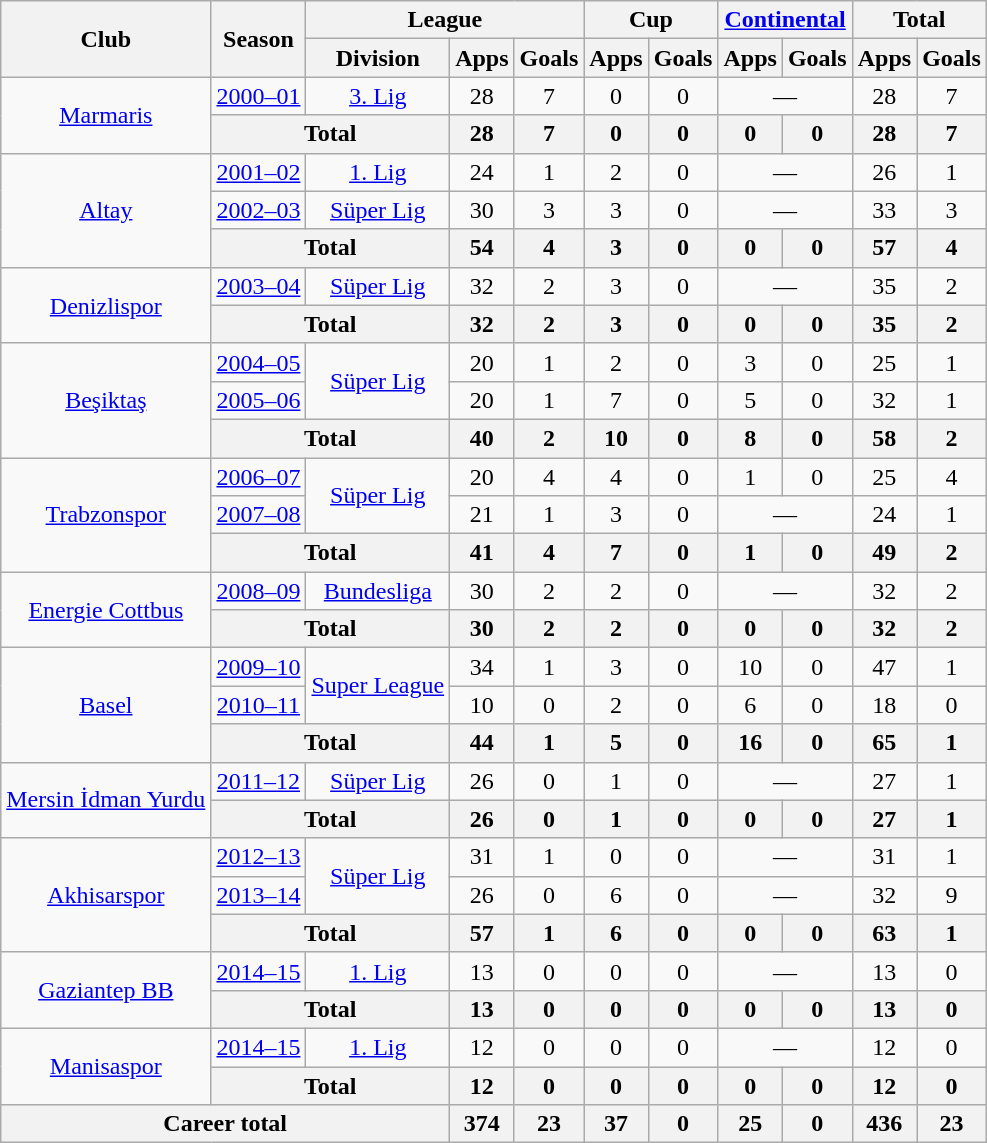<table class="wikitable" style="text-align:center">
<tr>
<th rowspan="2">Club</th>
<th rowspan="2">Season</th>
<th colspan="3">League</th>
<th colspan="2">Cup</th>
<th colspan="2"><a href='#'>Continental</a></th>
<th colspan="2">Total</th>
</tr>
<tr>
<th>Division</th>
<th>Apps</th>
<th>Goals</th>
<th>Apps</th>
<th>Goals</th>
<th>Apps</th>
<th>Goals</th>
<th>Apps</th>
<th>Goals</th>
</tr>
<tr>
<td rowspan="2"><a href='#'>Marmaris</a></td>
<td><a href='#'>2000–01</a></td>
<td rowspan="1"><a href='#'>3. Lig</a></td>
<td>28</td>
<td>7</td>
<td>0</td>
<td>0</td>
<td colspan="2">—</td>
<td>28</td>
<td>7</td>
</tr>
<tr>
<th colspan="2">Total</th>
<th>28</th>
<th>7</th>
<th>0</th>
<th>0</th>
<th>0</th>
<th>0</th>
<th>28</th>
<th>7</th>
</tr>
<tr>
<td rowspan="3"><a href='#'>Altay</a></td>
<td><a href='#'>2001–02</a></td>
<td rowspan="1"><a href='#'>1. Lig</a></td>
<td>24</td>
<td>1</td>
<td>2</td>
<td>0</td>
<td colspan="2">—</td>
<td>26</td>
<td>1</td>
</tr>
<tr>
<td><a href='#'>2002–03</a></td>
<td rowspan="1"><a href='#'>Süper Lig</a></td>
<td>30</td>
<td>3</td>
<td>3</td>
<td>0</td>
<td colspan="2">—</td>
<td>33</td>
<td>3</td>
</tr>
<tr>
<th colspan="2">Total</th>
<th>54</th>
<th>4</th>
<th>3</th>
<th>0</th>
<th>0</th>
<th>0</th>
<th>57</th>
<th>4</th>
</tr>
<tr>
<td rowspan="2"><a href='#'>Denizlispor</a></td>
<td><a href='#'>2003–04</a></td>
<td rowspan="1"><a href='#'>Süper Lig</a></td>
<td>32</td>
<td>2</td>
<td>3</td>
<td>0</td>
<td colspan="2">—</td>
<td>35</td>
<td>2</td>
</tr>
<tr>
<th colspan="2">Total</th>
<th>32</th>
<th>2</th>
<th>3</th>
<th>0</th>
<th>0</th>
<th>0</th>
<th>35</th>
<th>2</th>
</tr>
<tr>
<td rowspan="3"><a href='#'>Beşiktaş</a></td>
<td><a href='#'>2004–05</a></td>
<td rowspan="2"><a href='#'>Süper Lig</a></td>
<td>20</td>
<td>1</td>
<td>2</td>
<td>0</td>
<td>3</td>
<td>0</td>
<td>25</td>
<td>1</td>
</tr>
<tr>
<td><a href='#'>2005–06</a></td>
<td>20</td>
<td>1</td>
<td>7</td>
<td>0</td>
<td>5</td>
<td>0</td>
<td>32</td>
<td>1</td>
</tr>
<tr>
<th colspan="2">Total</th>
<th>40</th>
<th>2</th>
<th>10</th>
<th>0</th>
<th>8</th>
<th>0</th>
<th>58</th>
<th>2</th>
</tr>
<tr>
<td rowspan="3"><a href='#'>Trabzonspor</a></td>
<td><a href='#'>2006–07</a></td>
<td rowspan="2"><a href='#'>Süper Lig</a></td>
<td>20</td>
<td>4</td>
<td>4</td>
<td>0</td>
<td>1</td>
<td>0</td>
<td>25</td>
<td>4</td>
</tr>
<tr>
<td><a href='#'>2007–08</a></td>
<td>21</td>
<td>1</td>
<td>3</td>
<td>0</td>
<td colspan="2">—</td>
<td>24</td>
<td>1</td>
</tr>
<tr>
<th colspan="2">Total</th>
<th>41</th>
<th>4</th>
<th>7</th>
<th>0</th>
<th>1</th>
<th>0</th>
<th>49</th>
<th>2</th>
</tr>
<tr>
<td rowspan="2"><a href='#'>Energie Cottbus</a></td>
<td><a href='#'>2008–09</a></td>
<td rowspan="1"><a href='#'>Bundesliga</a></td>
<td>30</td>
<td>2</td>
<td>2</td>
<td>0</td>
<td colspan="2">—</td>
<td>32</td>
<td>2</td>
</tr>
<tr>
<th colspan="2">Total</th>
<th>30</th>
<th>2</th>
<th>2</th>
<th>0</th>
<th>0</th>
<th>0</th>
<th>32</th>
<th>2</th>
</tr>
<tr>
<td rowspan="3"><a href='#'>Basel</a></td>
<td><a href='#'>2009–10</a></td>
<td rowspan="2"><a href='#'>Super League</a></td>
<td>34</td>
<td>1</td>
<td>3</td>
<td>0</td>
<td>10</td>
<td>0</td>
<td>47</td>
<td>1</td>
</tr>
<tr>
<td><a href='#'>2010–11</a></td>
<td>10</td>
<td>0</td>
<td>2</td>
<td>0</td>
<td>6</td>
<td>0</td>
<td>18</td>
<td>0</td>
</tr>
<tr>
<th colspan="2">Total</th>
<th>44</th>
<th>1</th>
<th>5</th>
<th>0</th>
<th>16</th>
<th>0</th>
<th>65</th>
<th>1</th>
</tr>
<tr>
<td rowspan="2"><a href='#'>Mersin İdman Yurdu</a></td>
<td><a href='#'>2011–12</a></td>
<td rowspan="1"><a href='#'>Süper Lig</a></td>
<td>26</td>
<td>0</td>
<td>1</td>
<td>0</td>
<td colspan="2">—</td>
<td>27</td>
<td>1</td>
</tr>
<tr>
<th colspan="2">Total</th>
<th>26</th>
<th>0</th>
<th>1</th>
<th>0</th>
<th>0</th>
<th>0</th>
<th>27</th>
<th>1</th>
</tr>
<tr>
<td rowspan="3"><a href='#'>Akhisarspor</a></td>
<td><a href='#'>2012–13</a></td>
<td rowspan="2"><a href='#'>Süper Lig</a></td>
<td>31</td>
<td>1</td>
<td>0</td>
<td>0</td>
<td colspan="2">—</td>
<td>31</td>
<td>1</td>
</tr>
<tr>
<td><a href='#'>2013–14</a></td>
<td>26</td>
<td>0</td>
<td>6</td>
<td>0</td>
<td colspan="2">—</td>
<td>32</td>
<td>9</td>
</tr>
<tr>
<th colspan="2">Total</th>
<th>57</th>
<th>1</th>
<th>6</th>
<th>0</th>
<th>0</th>
<th>0</th>
<th>63</th>
<th>1</th>
</tr>
<tr>
<td rowspan="2"><a href='#'>Gaziantep BB</a></td>
<td><a href='#'>2014–15</a></td>
<td rowspan="1"><a href='#'>1. Lig</a></td>
<td>13</td>
<td>0</td>
<td>0</td>
<td>0</td>
<td colspan="2">—</td>
<td>13</td>
<td>0</td>
</tr>
<tr>
<th colspan="2">Total</th>
<th>13</th>
<th>0</th>
<th>0</th>
<th>0</th>
<th>0</th>
<th>0</th>
<th>13</th>
<th>0</th>
</tr>
<tr>
<td rowspan="2"><a href='#'>Manisaspor</a></td>
<td><a href='#'>2014–15</a></td>
<td rowspan="1"><a href='#'>1. Lig</a></td>
<td>12</td>
<td>0</td>
<td>0</td>
<td>0</td>
<td colspan="2">—</td>
<td>12</td>
<td>0</td>
</tr>
<tr>
<th colspan="2">Total</th>
<th>12</th>
<th>0</th>
<th>0</th>
<th>0</th>
<th>0</th>
<th>0</th>
<th>12</th>
<th>0</th>
</tr>
<tr>
<th colspan="3">Career total</th>
<th>374</th>
<th>23</th>
<th>37</th>
<th>0</th>
<th>25</th>
<th>0</th>
<th>436</th>
<th>23</th>
</tr>
</table>
